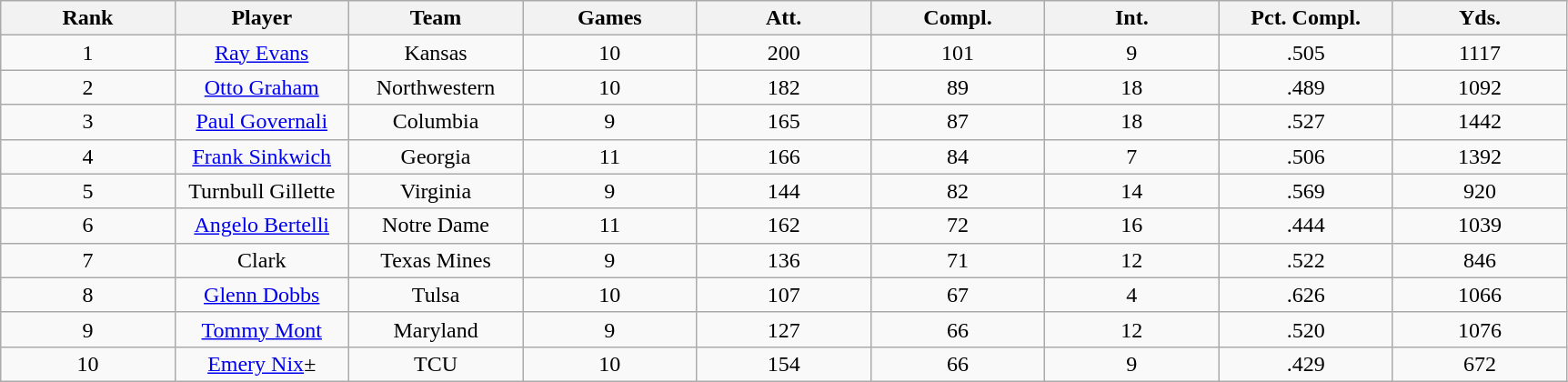<table class="wikitable sortable">
<tr>
<th bgcolor="#DDDDFF" width="10%">Rank</th>
<th bgcolor="#DDDDFF" width="10%">Player</th>
<th bgcolor="#DDDDFF" width="10%">Team</th>
<th bgcolor="#DDDDFF" width="10%">Games</th>
<th bgcolor="#DDDDFF" width="10%">Att.</th>
<th bgcolor="#DDDDFF" width="10%">Compl.</th>
<th bgcolor="#DDDDFF" width="10%">Int.</th>
<th bgcolor="#DDDDFF" width="10%">Pct. Compl.</th>
<th bgcolor="#DDDDFF" width="10%">Yds.</th>
</tr>
<tr align="center">
<td>1</td>
<td><a href='#'>Ray Evans</a></td>
<td>Kansas</td>
<td>10</td>
<td>200</td>
<td>101</td>
<td>9</td>
<td>.505</td>
<td>1117</td>
</tr>
<tr align="center">
<td>2</td>
<td><a href='#'>Otto Graham</a></td>
<td>Northwestern</td>
<td>10</td>
<td>182</td>
<td>89</td>
<td>18</td>
<td>.489</td>
<td>1092</td>
</tr>
<tr align="center">
<td>3</td>
<td><a href='#'>Paul Governali</a></td>
<td>Columbia</td>
<td>9</td>
<td>165</td>
<td>87</td>
<td>18</td>
<td>.527</td>
<td>1442</td>
</tr>
<tr align="center">
<td>4</td>
<td><a href='#'>Frank Sinkwich</a></td>
<td>Georgia</td>
<td>11</td>
<td>166</td>
<td>84</td>
<td>7</td>
<td>.506</td>
<td>1392</td>
</tr>
<tr align="center">
<td>5</td>
<td>Turnbull Gillette</td>
<td>Virginia</td>
<td>9</td>
<td>144</td>
<td>82</td>
<td>14</td>
<td>.569</td>
<td>920</td>
</tr>
<tr align="center">
<td>6</td>
<td><a href='#'>Angelo Bertelli</a></td>
<td>Notre Dame</td>
<td>11</td>
<td>162</td>
<td>72</td>
<td>16</td>
<td>.444</td>
<td>1039</td>
</tr>
<tr align="center">
<td>7</td>
<td>Clark</td>
<td>Texas Mines</td>
<td>9</td>
<td>136</td>
<td>71</td>
<td>12</td>
<td>.522</td>
<td>846</td>
</tr>
<tr align="center">
<td>8</td>
<td><a href='#'>Glenn Dobbs</a></td>
<td>Tulsa</td>
<td>10</td>
<td>107</td>
<td>67</td>
<td>4</td>
<td>.626</td>
<td>1066</td>
</tr>
<tr align="center">
<td>9</td>
<td><a href='#'>Tommy Mont</a></td>
<td>Maryland</td>
<td>9</td>
<td>127</td>
<td>66</td>
<td>12</td>
<td>.520</td>
<td>1076</td>
</tr>
<tr align="center">
<td>10</td>
<td><a href='#'>Emery Nix</a>±</td>
<td>TCU</td>
<td>10</td>
<td>154</td>
<td>66</td>
<td>9</td>
<td>.429</td>
<td>672</td>
</tr>
</table>
